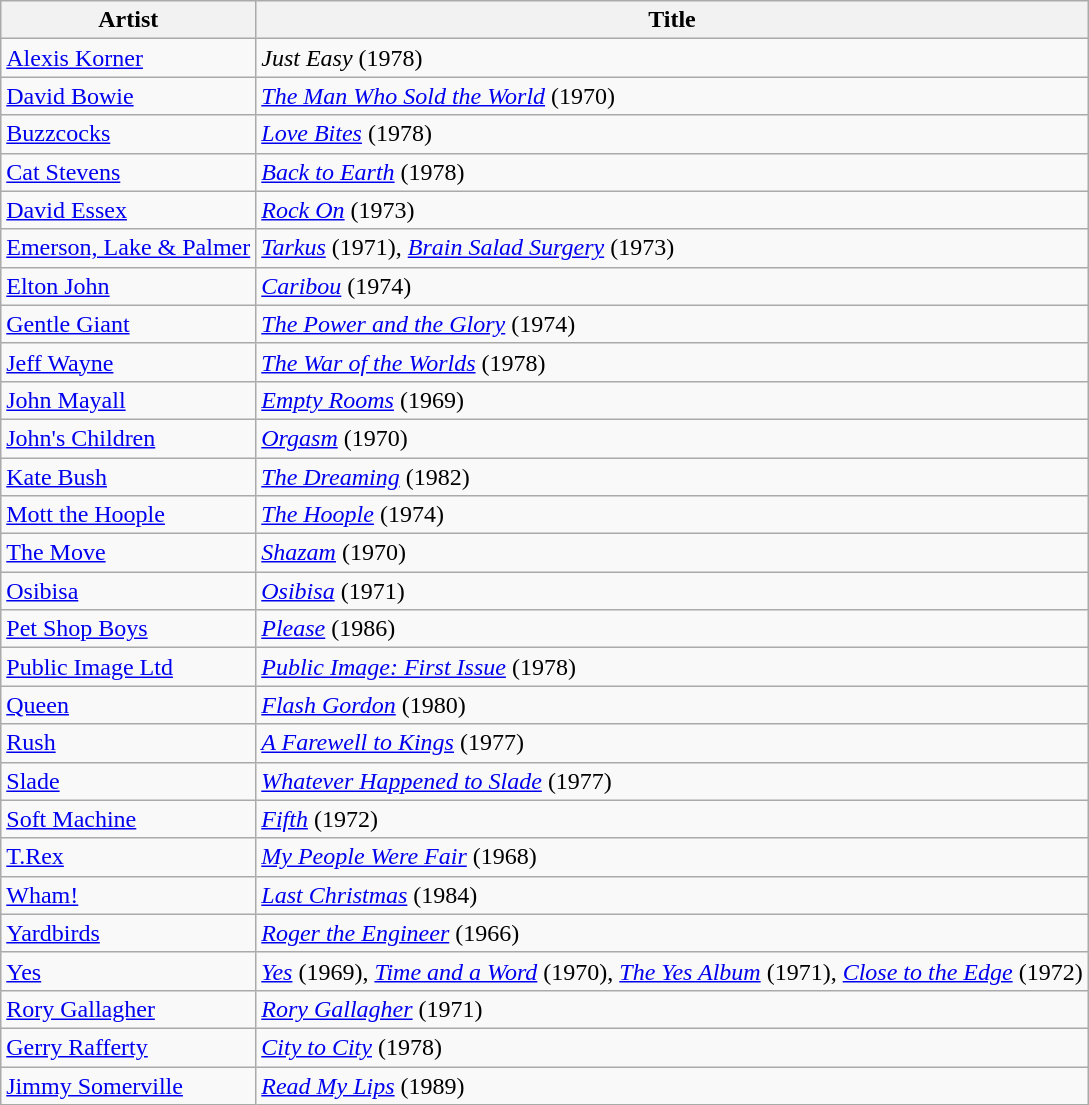<table class="wikitable">
<tr>
<th>Artist</th>
<th>Title</th>
</tr>
<tr>
<td><a href='#'>Alexis Korner</a></td>
<td><em>Just Easy</em> (1978)</td>
</tr>
<tr>
<td><a href='#'>David Bowie</a></td>
<td><em><a href='#'>The Man Who Sold the World</a></em> (1970)</td>
</tr>
<tr>
<td><a href='#'>Buzzcocks</a></td>
<td><em><a href='#'>Love Bites</a></em> (1978)</td>
</tr>
<tr>
<td><a href='#'>Cat Stevens</a></td>
<td><em><a href='#'>Back to Earth</a></em> (1978)</td>
</tr>
<tr>
<td><a href='#'>David Essex</a></td>
<td><em><a href='#'>Rock On</a></em> (1973)</td>
</tr>
<tr>
<td><a href='#'>Emerson, Lake & Palmer</a></td>
<td><em><a href='#'>Tarkus</a></em> (1971), <em><a href='#'>Brain Salad Surgery</a></em> (1973)</td>
</tr>
<tr>
<td><a href='#'>Elton John</a></td>
<td><em><a href='#'>Caribou</a></em> (1974)</td>
</tr>
<tr>
<td><a href='#'>Gentle Giant</a></td>
<td><em><a href='#'>The Power and the Glory</a></em> (1974)</td>
</tr>
<tr>
<td><a href='#'>Jeff Wayne</a></td>
<td><em><a href='#'>The War of the Worlds</a></em> (1978)</td>
</tr>
<tr>
<td><a href='#'>John Mayall</a></td>
<td><em><a href='#'>Empty Rooms</a></em> (1969)</td>
</tr>
<tr>
<td><a href='#'>John's Children</a></td>
<td><em><a href='#'>Orgasm</a></em> (1970)</td>
</tr>
<tr>
<td><a href='#'>Kate Bush</a></td>
<td><em><a href='#'>The Dreaming</a></em> (1982)</td>
</tr>
<tr>
<td><a href='#'>Mott the Hoople</a></td>
<td><em><a href='#'>The Hoople</a></em> (1974)</td>
</tr>
<tr>
<td><a href='#'>The Move</a></td>
<td><em><a href='#'>Shazam</a></em> (1970)</td>
</tr>
<tr>
<td><a href='#'>Osibisa</a></td>
<td><em><a href='#'>Osibisa</a></em> (1971)</td>
</tr>
<tr>
<td><a href='#'>Pet Shop Boys</a></td>
<td><em><a href='#'>Please</a></em> (1986)</td>
</tr>
<tr>
<td><a href='#'>Public Image Ltd</a></td>
<td><em><a href='#'>Public Image: First Issue</a></em> (1978)</td>
</tr>
<tr>
<td><a href='#'>Queen</a></td>
<td><em><a href='#'>Flash Gordon</a></em> (1980)</td>
</tr>
<tr>
<td><a href='#'>Rush</a></td>
<td><em><a href='#'>A Farewell to Kings</a></em> (1977)</td>
</tr>
<tr>
<td><a href='#'>Slade</a></td>
<td><em><a href='#'>Whatever Happened to Slade</a></em> (1977)</td>
</tr>
<tr>
<td><a href='#'>Soft Machine</a></td>
<td><em><a href='#'>Fifth</a></em> (1972)</td>
</tr>
<tr>
<td><a href='#'>T.Rex</a></td>
<td><em><a href='#'>My People Were Fair</a></em> (1968)</td>
</tr>
<tr>
<td><a href='#'>Wham!</a></td>
<td><em><a href='#'>Last Christmas</a></em> (1984)</td>
</tr>
<tr>
<td><a href='#'>Yardbirds</a></td>
<td><em><a href='#'>Roger the Engineer</a></em> (1966)</td>
</tr>
<tr>
<td><a href='#'>Yes</a></td>
<td><em><a href='#'>Yes</a></em> (1969), <em><a href='#'>Time and a Word</a></em> (1970), <em><a href='#'>The Yes Album</a></em> (1971), <em><a href='#'>Close to the Edge</a></em> (1972)</td>
</tr>
<tr>
<td><a href='#'>Rory Gallagher</a></td>
<td><em><a href='#'>Rory Gallagher</a></em> (1971)</td>
</tr>
<tr>
<td><a href='#'>Gerry Rafferty</a></td>
<td><em><a href='#'>City to City</a></em> (1978)</td>
</tr>
<tr>
<td><a href='#'>Jimmy Somerville</a></td>
<td><em><a href='#'>Read My Lips</a></em> (1989)</td>
</tr>
</table>
